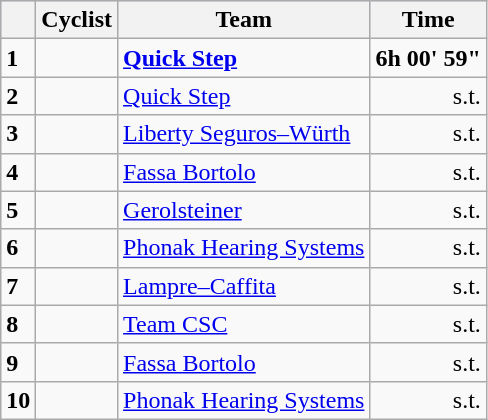<table class="wikitable">
<tr style="background:#ccccff;">
<th></th>
<th>Cyclist</th>
<th>Team</th>
<th>Time</th>
</tr>
<tr>
<td><strong>1</strong></td>
<td><strong></strong></td>
<td><strong><a href='#'>Quick Step</a></strong></td>
<td align=right><strong>6h 00' 59"</strong></td>
</tr>
<tr>
<td><strong>2</strong></td>
<td></td>
<td><a href='#'>Quick Step</a></td>
<td align=right>s.t.</td>
</tr>
<tr>
<td><strong>3</strong></td>
<td></td>
<td><a href='#'>Liberty Seguros–Würth</a></td>
<td align=right>s.t.</td>
</tr>
<tr>
<td><strong>4</strong></td>
<td></td>
<td><a href='#'>Fassa Bortolo</a></td>
<td align=right>s.t.</td>
</tr>
<tr>
<td><strong>5</strong></td>
<td></td>
<td><a href='#'>Gerolsteiner</a></td>
<td align=right>s.t.</td>
</tr>
<tr>
<td><strong>6</strong></td>
<td></td>
<td><a href='#'>Phonak Hearing Systems</a></td>
<td align=right>s.t.</td>
</tr>
<tr>
<td><strong>7</strong></td>
<td></td>
<td><a href='#'>Lampre–Caffita</a></td>
<td align=right>s.t.</td>
</tr>
<tr>
<td><strong>8</strong></td>
<td></td>
<td><a href='#'>Team CSC</a></td>
<td align=right>s.t.</td>
</tr>
<tr>
<td><strong>9</strong></td>
<td></td>
<td><a href='#'>Fassa Bortolo</a></td>
<td align=right>s.t.</td>
</tr>
<tr>
<td><strong>10</strong></td>
<td></td>
<td><a href='#'>Phonak Hearing Systems</a></td>
<td align=right>s.t.</td>
</tr>
</table>
